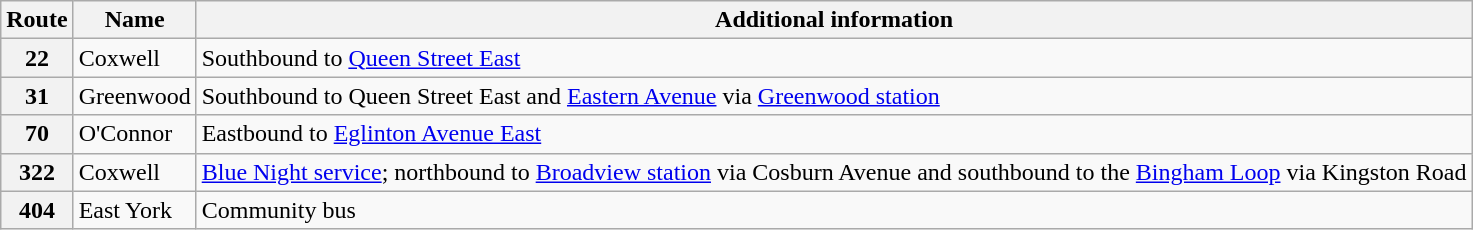<table class="wikitable">
<tr>
<th>Route</th>
<th>Name</th>
<th>Additional information</th>
</tr>
<tr>
<th>22</th>
<td>Coxwell</td>
<td>Southbound to <a href='#'>Queen Street East</a></td>
</tr>
<tr>
<th>31</th>
<td>Greenwood</td>
<td>Southbound to Queen Street East and <a href='#'>Eastern Avenue</a> via <a href='#'>Greenwood station</a></td>
</tr>
<tr>
<th>70</th>
<td>O'Connor</td>
<td>Eastbound to <a href='#'>Eglinton Avenue East</a></td>
</tr>
<tr>
<th>322</th>
<td>Coxwell</td>
<td><a href='#'>Blue Night service</a>; northbound to <a href='#'>Broadview station</a> via Cosburn Avenue and southbound to the <a href='#'>Bingham Loop</a> via Kingston Road</td>
</tr>
<tr>
<th>404</th>
<td>East York</td>
<td>Community bus</td>
</tr>
</table>
